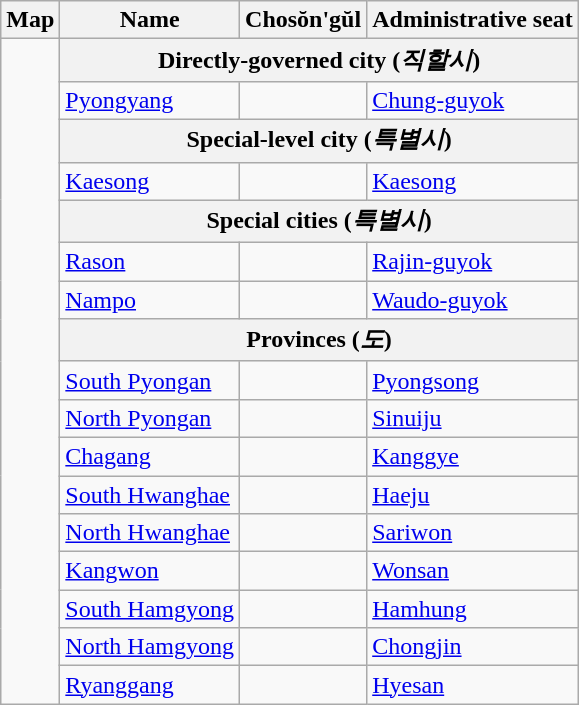<table class="wikitable">
<tr>
<th>Map</th>
<th>Name</th>
<th>Chosŏn'gŭl</th>
<th>Administrative seat</th>
</tr>
<tr>
<td rowspan="17"></td>
<th colspan="4">Directly-governed city (<em>직할시</em>)</th>
</tr>
<tr>
<td><a href='#'>Pyongyang</a></td>
<td></td>
<td><a href='#'>Chung-guyok</a></td>
</tr>
<tr>
<th colspan="4">Special-level city (<em>특별시</em>)</th>
</tr>
<tr>
<td><a href='#'>Kaesong</a></td>
<td></td>
<td><a href='#'>Kaesong</a></td>
</tr>
<tr>
<th colspan="4">Special cities (<em>특별시</em>)</th>
</tr>
<tr>
<td><a href='#'>Rason</a></td>
<td></td>
<td><a href='#'>Rajin-guyok</a></td>
</tr>
<tr>
<td><a href='#'>Nampo</a></td>
<td></td>
<td><a href='#'>Waudo-guyok</a></td>
</tr>
<tr>
<th colspan="4">Provinces (<em>도</em>)</th>
</tr>
<tr>
<td><a href='#'>South Pyongan</a></td>
<td></td>
<td><a href='#'>Pyongsong</a></td>
</tr>
<tr>
<td><a href='#'>North Pyongan</a></td>
<td></td>
<td><a href='#'>Sinuiju</a></td>
</tr>
<tr>
<td><a href='#'>Chagang</a></td>
<td></td>
<td><a href='#'>Kanggye</a></td>
</tr>
<tr>
<td><a href='#'>South Hwanghae</a></td>
<td></td>
<td><a href='#'>Haeju</a></td>
</tr>
<tr>
<td><a href='#'>North Hwanghae</a></td>
<td></td>
<td><a href='#'>Sariwon</a></td>
</tr>
<tr>
<td><a href='#'>Kangwon</a></td>
<td></td>
<td><a href='#'>Wonsan</a></td>
</tr>
<tr>
<td><a href='#'>South Hamgyong</a></td>
<td></td>
<td><a href='#'>Hamhung</a></td>
</tr>
<tr>
<td><a href='#'>North Hamgyong</a></td>
<td></td>
<td><a href='#'>Chongjin</a></td>
</tr>
<tr>
<td><a href='#'>Ryanggang</a></td>
<td></td>
<td><a href='#'>Hyesan</a></td>
</tr>
</table>
